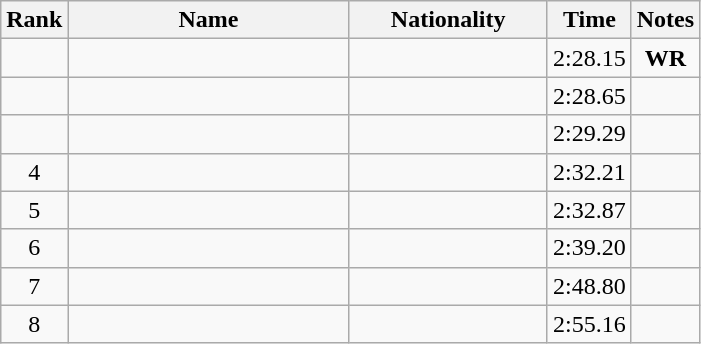<table class="wikitable sortable" style="text-align:center">
<tr>
<th>Rank</th>
<th style="width:180px">Name</th>
<th style="width:125px">Nationality</th>
<th>Time</th>
<th>Notes</th>
</tr>
<tr>
<td></td>
<td style="text-align:left;"></td>
<td style="text-align:left;"></td>
<td>2:28.15</td>
<td><strong>WR</strong></td>
</tr>
<tr>
<td></td>
<td style="text-align:left;"></td>
<td style="text-align:left;"></td>
<td>2:28.65</td>
<td></td>
</tr>
<tr>
<td></td>
<td style="text-align:left;"></td>
<td style="text-align:left;"></td>
<td>2:29.29</td>
<td></td>
</tr>
<tr>
<td>4</td>
<td style="text-align:left;"></td>
<td style="text-align:left;"></td>
<td>2:32.21</td>
<td></td>
</tr>
<tr>
<td>5</td>
<td style="text-align:left;"></td>
<td style="text-align:left;"></td>
<td>2:32.87</td>
<td></td>
</tr>
<tr>
<td>6</td>
<td style="text-align:left;"></td>
<td style="text-align:left;"></td>
<td>2:39.20</td>
<td></td>
</tr>
<tr>
<td>7</td>
<td style="text-align:left;"></td>
<td style="text-align:left;"></td>
<td>2:48.80</td>
<td></td>
</tr>
<tr>
<td>8</td>
<td style="text-align:left;"></td>
<td style="text-align:left;"></td>
<td>2:55.16</td>
<td></td>
</tr>
</table>
